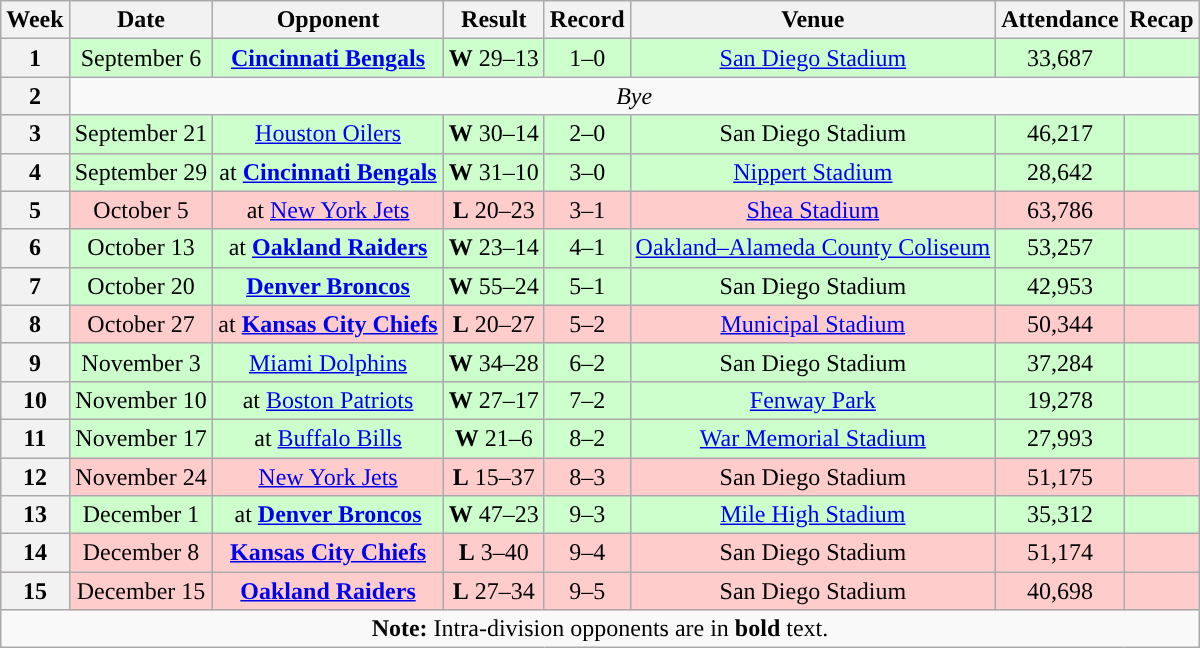<table class="wikitable" style="text-align:center">
<tr>
<th>Week</th>
<th>Date</th>
<th>Opponent</th>
<th>Result</th>
<th>Record</th>
<th>Venue</th>
<th>Attendance</th>
<th>Recap</th>
</tr>
<tr style="background: #cfc;">
<th>1</th>
<td>September 6</td>
<td><strong><a href='#'>Cincinnati Bengals</a></strong></td>
<td><strong>W</strong> 29–13</td>
<td>1–0</td>
<td><a href='#'>San Diego Stadium</a></td>
<td>33,687</td>
<td></td>
</tr>
<tr>
<th>2</th>
<td colspan="7" align="center"><em>Bye</em></td>
</tr>
<tr style="background: #cfc;">
<th>3</th>
<td>September 21</td>
<td><a href='#'>Houston Oilers</a></td>
<td><strong>W</strong> 30–14</td>
<td>2–0</td>
<td>San Diego Stadium</td>
<td>46,217</td>
<td></td>
</tr>
<tr style="background: #cfc;">
<th>4</th>
<td>September 29</td>
<td>at <strong><a href='#'>Cincinnati Bengals</a></strong></td>
<td><strong>W</strong> 31–10</td>
<td>3–0</td>
<td><a href='#'>Nippert Stadium</a></td>
<td>28,642</td>
<td></td>
</tr>
<tr style="background: #fcc;">
<th>5</th>
<td>October 5</td>
<td>at <a href='#'>New York Jets</a></td>
<td><strong>L</strong> 20–23</td>
<td>3–1</td>
<td><a href='#'>Shea Stadium</a></td>
<td>63,786</td>
<td></td>
</tr>
<tr style="background: #cfc;">
<th>6</th>
<td>October 13</td>
<td>at <strong><a href='#'>Oakland Raiders</a></strong></td>
<td><strong>W</strong> 23–14</td>
<td>4–1</td>
<td><a href='#'>Oakland–Alameda County Coliseum</a></td>
<td>53,257</td>
<td></td>
</tr>
<tr style="background: #cfc;">
<th>7</th>
<td>October 20</td>
<td><strong><a href='#'>Denver Broncos</a></strong></td>
<td><strong>W</strong> 55–24</td>
<td>5–1</td>
<td>San Diego Stadium</td>
<td>42,953</td>
<td></td>
</tr>
<tr style="background: #fcc;">
<th>8</th>
<td>October 27</td>
<td>at <strong><a href='#'>Kansas City Chiefs</a></strong></td>
<td><strong>L</strong> 20–27</td>
<td>5–2</td>
<td><a href='#'>Municipal Stadium</a></td>
<td>50,344</td>
<td></td>
</tr>
<tr style="background: #cfc;">
<th>9</th>
<td>November 3</td>
<td><a href='#'>Miami Dolphins</a></td>
<td><strong>W</strong> 34–28</td>
<td>6–2</td>
<td>San Diego Stadium</td>
<td>37,284</td>
<td></td>
</tr>
<tr style="background: #cfc;">
<th>10</th>
<td>November 10</td>
<td>at <a href='#'>Boston Patriots</a></td>
<td><strong>W</strong> 27–17</td>
<td>7–2</td>
<td><a href='#'>Fenway Park</a></td>
<td>19,278</td>
<td></td>
</tr>
<tr style="background: #cfc;">
<th>11</th>
<td>November 17</td>
<td>at <a href='#'>Buffalo Bills</a></td>
<td><strong>W</strong> 21–6</td>
<td>8–2</td>
<td><a href='#'>War Memorial Stadium</a></td>
<td>27,993</td>
<td></td>
</tr>
<tr style="background: #fcc;">
<th>12</th>
<td>November 24</td>
<td><a href='#'>New York Jets</a></td>
<td><strong>L</strong> 15–37</td>
<td>8–3</td>
<td>San Diego Stadium</td>
<td>51,175</td>
<td></td>
</tr>
<tr style="background: #cfc;">
<th>13</th>
<td>December 1</td>
<td>at <strong><a href='#'>Denver Broncos</a></strong></td>
<td><strong>W</strong> 47–23</td>
<td>9–3</td>
<td><a href='#'>Mile High Stadium</a></td>
<td>35,312</td>
<td></td>
</tr>
<tr style="background: #fcc;">
<th>14</th>
<td>December 8</td>
<td><strong><a href='#'>Kansas City Chiefs</a></strong></td>
<td><strong>L</strong> 3–40</td>
<td>9–4</td>
<td>San Diego Stadium</td>
<td>51,174</td>
<td></td>
</tr>
<tr style="background: #fcc;">
<th>15</th>
<td>December 15</td>
<td><strong><a href='#'>Oakland Raiders</a></strong></td>
<td><strong>L</strong> 27–34</td>
<td>9–5</td>
<td>San Diego Stadium</td>
<td>40,698</td>
<td></td>
</tr>
<tr>
<td colspan="8"><strong>Note:</strong> Intra-division opponents are in <strong>bold</strong> text.</td>
</tr>
</table>
